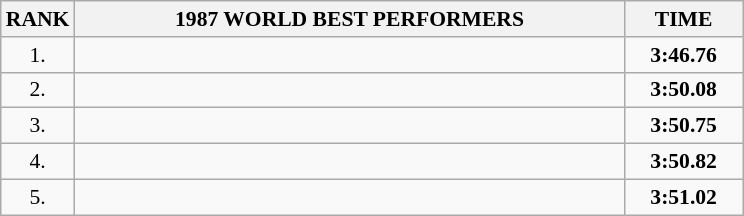<table class="wikitable" style="border-collapse: collapse; font-size: 90%;">
<tr>
<th>RANK</th>
<th align="center" style="width: 25em">1987 WORLD BEST PERFORMERS</th>
<th align="center" style="width: 5em">TIME</th>
</tr>
<tr>
<td align="center">1.</td>
<td></td>
<td align="center"><strong>3:46.76</strong></td>
</tr>
<tr>
<td align="center">2.</td>
<td></td>
<td align="center"><strong>3:50.08</strong></td>
</tr>
<tr>
<td align="center">3.</td>
<td></td>
<td align="center"><strong>3:50.75</strong></td>
</tr>
<tr>
<td align="center">4.</td>
<td></td>
<td align="center"><strong>3:50.82</strong></td>
</tr>
<tr>
<td align="center">5.</td>
<td></td>
<td align="center"><strong>3:51.02</strong></td>
</tr>
</table>
